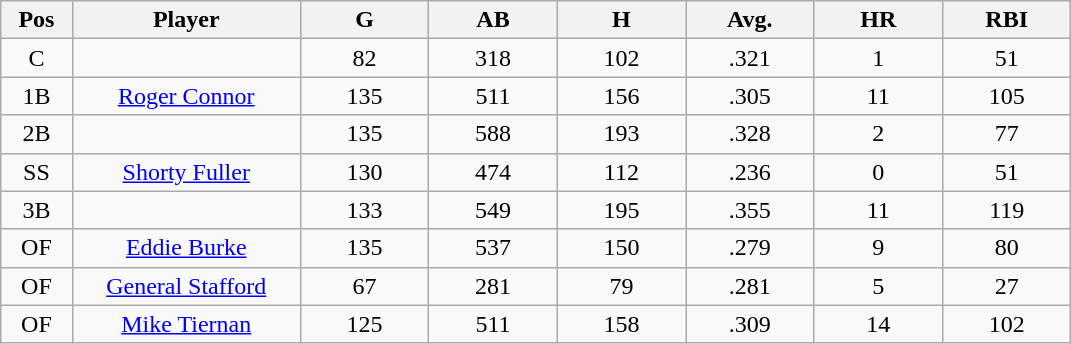<table class="wikitable sortable">
<tr>
<th bgcolor="#DDDDFF" width="5%">Pos</th>
<th bgcolor="#DDDDFF" width="16%">Player</th>
<th bgcolor="#DDDDFF" width="9%">G</th>
<th bgcolor="#DDDDFF" width="9%">AB</th>
<th bgcolor="#DDDDFF" width="9%">H</th>
<th bgcolor="#DDDDFF" width="9%">Avg.</th>
<th bgcolor="#DDDDFF" width="9%">HR</th>
<th bgcolor="#DDDDFF" width="9%">RBI</th>
</tr>
<tr align="center">
<td>C</td>
<td></td>
<td>82</td>
<td>318</td>
<td>102</td>
<td>.321</td>
<td>1</td>
<td>51</td>
</tr>
<tr align="center">
<td>1B</td>
<td><a href='#'>Roger Connor</a></td>
<td>135</td>
<td>511</td>
<td>156</td>
<td>.305</td>
<td>11</td>
<td>105</td>
</tr>
<tr align=center>
<td>2B</td>
<td></td>
<td>135</td>
<td>588</td>
<td>193</td>
<td>.328</td>
<td>2</td>
<td>77</td>
</tr>
<tr align="center">
<td>SS</td>
<td><a href='#'>Shorty Fuller</a></td>
<td>130</td>
<td>474</td>
<td>112</td>
<td>.236</td>
<td>0</td>
<td>51</td>
</tr>
<tr align=center>
<td>3B</td>
<td></td>
<td>133</td>
<td>549</td>
<td>195</td>
<td>.355</td>
<td>11</td>
<td>119</td>
</tr>
<tr align="center">
<td>OF</td>
<td><a href='#'>Eddie Burke</a></td>
<td>135</td>
<td>537</td>
<td>150</td>
<td>.279</td>
<td>9</td>
<td>80</td>
</tr>
<tr align=center>
<td>OF</td>
<td><a href='#'>General Stafford</a></td>
<td>67</td>
<td>281</td>
<td>79</td>
<td>.281</td>
<td>5</td>
<td>27</td>
</tr>
<tr align=center>
<td>OF</td>
<td><a href='#'>Mike Tiernan</a></td>
<td>125</td>
<td>511</td>
<td>158</td>
<td>.309</td>
<td>14</td>
<td>102</td>
</tr>
</table>
